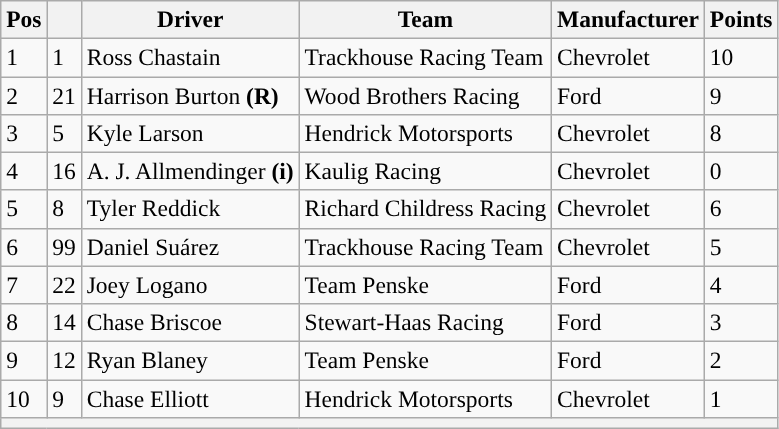<table class="wikitable" style="font-size:98%">
<tr>
<th>Pos</th>
<th></th>
<th>Driver</th>
<th>Team</th>
<th>Manufacturer</th>
<th>Points</th>
</tr>
<tr>
<td>1</td>
<td>1</td>
<td>Ross Chastain</td>
<td>Trackhouse Racing Team</td>
<td>Chevrolet</td>
<td>10</td>
</tr>
<tr>
<td>2</td>
<td>21</td>
<td>Harrison Burton <strong>(R)</strong></td>
<td>Wood Brothers Racing</td>
<td>Ford</td>
<td>9</td>
</tr>
<tr>
<td>3</td>
<td>5</td>
<td>Kyle Larson</td>
<td>Hendrick Motorsports</td>
<td>Chevrolet</td>
<td>8</td>
</tr>
<tr>
<td>4</td>
<td>16</td>
<td>A. J. Allmendinger <strong>(i)</strong></td>
<td>Kaulig Racing</td>
<td>Chevrolet</td>
<td>0</td>
</tr>
<tr>
<td>5</td>
<td>8</td>
<td>Tyler Reddick</td>
<td>Richard Childress Racing</td>
<td>Chevrolet</td>
<td>6</td>
</tr>
<tr>
<td>6</td>
<td>99</td>
<td>Daniel Suárez</td>
<td>Trackhouse Racing Team</td>
<td>Chevrolet</td>
<td>5</td>
</tr>
<tr>
<td>7</td>
<td>22</td>
<td>Joey Logano</td>
<td>Team Penske</td>
<td>Ford</td>
<td>4</td>
</tr>
<tr>
<td>8</td>
<td>14</td>
<td>Chase Briscoe</td>
<td>Stewart-Haas Racing</td>
<td>Ford</td>
<td>3</td>
</tr>
<tr>
<td>9</td>
<td>12</td>
<td>Ryan Blaney</td>
<td>Team Penske</td>
<td>Ford</td>
<td>2</td>
</tr>
<tr>
<td>10</td>
<td>9</td>
<td>Chase Elliott</td>
<td>Hendrick Motorsports</td>
<td>Chevrolet</td>
<td>1</td>
</tr>
<tr>
<th colspan="6"></th>
</tr>
</table>
